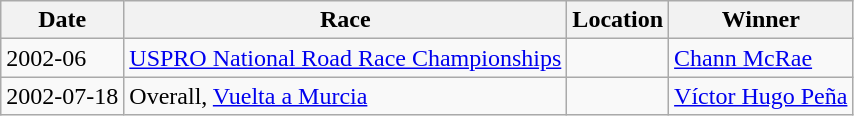<table class="wikitable sortable">
<tr>
<th>Date</th>
<th>Race</th>
<th>Location</th>
<th>Winner</th>
</tr>
<tr>
<td>2002-06</td>
<td> <a href='#'>USPRO National Road Race Championships</a></td>
<td></td>
<td><a href='#'>Chann McRae</a></td>
</tr>
<tr>
<td>2002-07-18</td>
<td>Overall, <a href='#'>Vuelta a Murcia</a></td>
<td></td>
<td><a href='#'>Víctor Hugo Peña</a></td>
</tr>
</table>
